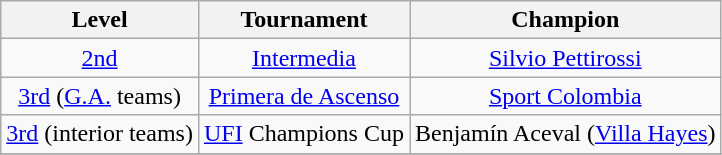<table class="wikitable" style="text-align:center">
<tr>
<th>Level</th>
<th>Tournament</th>
<th>Champion</th>
</tr>
<tr>
<td><a href='#'>2nd</a></td>
<td><a href='#'>Intermedia</a></td>
<td><a href='#'>Silvio Pettirossi</a></td>
</tr>
<tr>
<td><a href='#'>3rd</a> (<a href='#'>G.A.</a> teams)</td>
<td><a href='#'>Primera de Ascenso</a></td>
<td><a href='#'>Sport Colombia</a></td>
</tr>
<tr>
<td><a href='#'>3rd</a> (interior teams)</td>
<td><a href='#'>UFI</a> Champions Cup</td>
<td>Benjamín Aceval (<a href='#'>Villa Hayes</a>)</td>
</tr>
<tr>
</tr>
</table>
